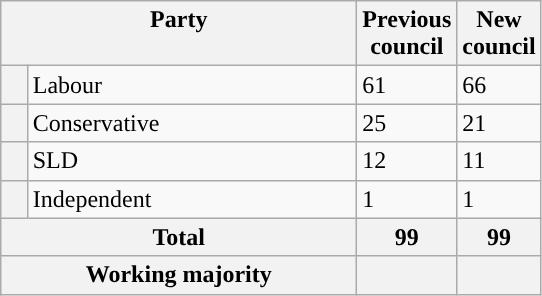<table class="wikitable">
<tr>
<th valign=top colspan="2" style="width: 230px">Party</th>
<th valign=top style="width: 30px">Previous council</th>
<th valign=top style="width: 30px">New council</th>
</tr>
<tr>
<th style="background-color: "></th>
<td>Labour</td>
<td>61</td>
<td>66</td>
</tr>
<tr>
<th style="background-color: "></th>
<td>Conservative</td>
<td>25</td>
<td>21</td>
</tr>
<tr>
<th style="background-color: "></th>
<td>SLD</td>
<td>12</td>
<td>11</td>
</tr>
<tr>
<th style="background-color: "></th>
<td>Independent</td>
<td>1</td>
<td>1</td>
</tr>
<tr>
<th colspan=2>Total</th>
<th style="text-align: center">99</th>
<th colspan=3>99</th>
</tr>
<tr>
<th colspan=2>Working majority</th>
<th></th>
<th></th>
</tr>
</table>
